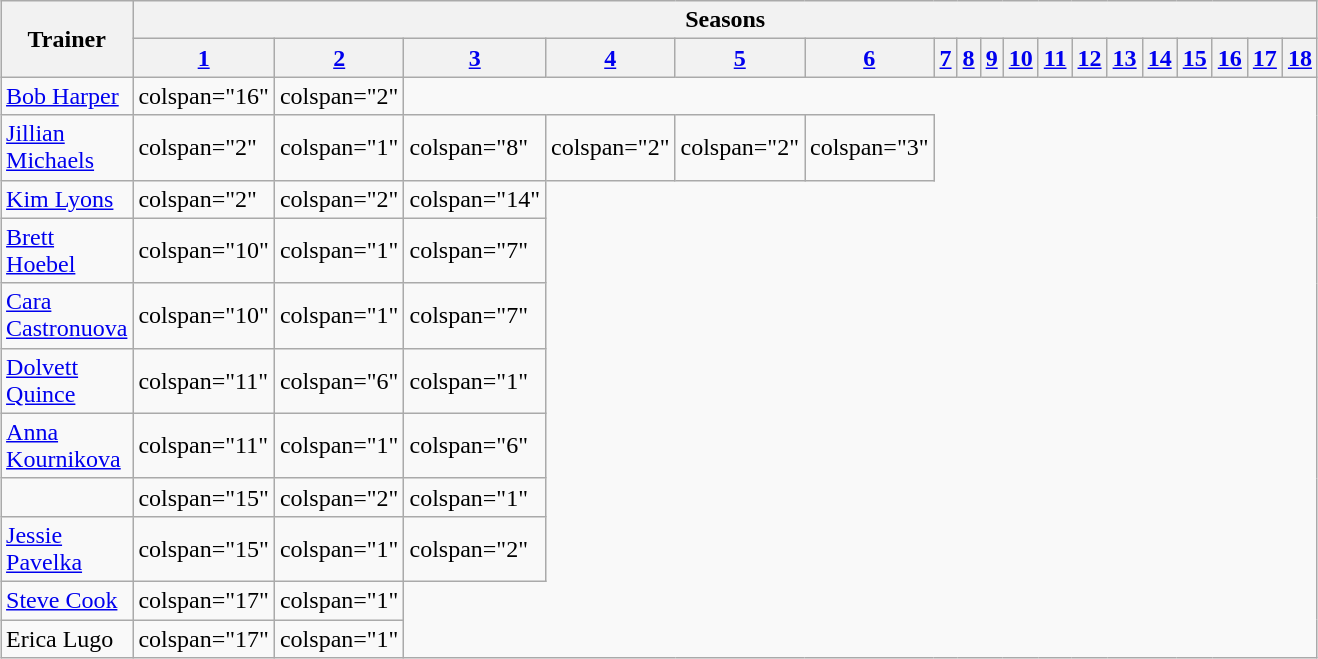<table class="wikitable" style="margin:0.5em auto; width:800px;">
<tr>
<th rowspan="2" style="width:220px;">Trainer</th>
<th colspan="18" style="text-align:center;">Seasons</th>
</tr>
<tr>
<th ! style="width:80px;"><a href='#'>1</a></th>
<th style="width:80px;"><a href='#'>2</a></th>
<th style="width:80px;"><a href='#'>3</a></th>
<th style="width:80px;"><a href='#'>4</a></th>
<th style="width:80px;"><a href='#'>5</a></th>
<th style="width:80px;"><a href='#'>6</a></th>
<th style="width:80px;"><a href='#'>7</a></th>
<th style="width:80px;"><a href='#'>8</a></th>
<th style="width:80px;"><a href='#'>9</a></th>
<th style="width:80px;"><a href='#'>10</a></th>
<th style="width:80px;"><a href='#'>11</a></th>
<th style="width:80px;"><a href='#'>12</a></th>
<th style="width:80px;"><a href='#'>13</a></th>
<th style="width:80px;"><a href='#'>14</a></th>
<th style="width:80px;"><a href='#'>15</a></th>
<th style="width:80px;"><a href='#'>16</a></th>
<th style="width:80px;"><a href='#'>17</a></th>
<th style="width:80px;"><a href='#'>18</a></th>
</tr>
<tr>
<td><a href='#'>Bob Harper</a></td>
<td>colspan="16" </td>
<td>colspan="2" </td>
</tr>
<tr>
<td><a href='#'>Jillian Michaels</a></td>
<td>colspan="2" </td>
<td>colspan="1" </td>
<td>colspan="8" </td>
<td>colspan="2" </td>
<td>colspan="2" </td>
<td>colspan="3" </td>
</tr>
<tr>
<td><a href='#'>Kim Lyons</a></td>
<td>colspan="2" </td>
<td>colspan="2" </td>
<td>colspan="14" </td>
</tr>
<tr>
<td><a href='#'>Brett Hoebel</a></td>
<td>colspan="10" </td>
<td>colspan="1" </td>
<td>colspan="7" </td>
</tr>
<tr>
<td><a href='#'>Cara Castronuova</a></td>
<td>colspan="10" </td>
<td>colspan="1" </td>
<td>colspan="7" </td>
</tr>
<tr>
<td><a href='#'>Dolvett Quince</a></td>
<td>colspan="11" </td>
<td>colspan="6" </td>
<td>colspan="1"  </td>
</tr>
<tr>
<td><a href='#'>Anna Kournikova</a></td>
<td>colspan="11" </td>
<td>colspan="1" </td>
<td>colspan="6" </td>
</tr>
<tr>
<td></td>
<td>colspan="15" </td>
<td>colspan="2" </td>
<td>colspan="1" </td>
</tr>
<tr>
<td><a href='#'>Jessie Pavelka</a></td>
<td>colspan="15" </td>
<td>colspan="1" </td>
<td>colspan="2" </td>
</tr>
<tr>
<td><a href='#'>Steve Cook</a></td>
<td>colspan="17" </td>
<td>colspan="1" </td>
</tr>
<tr>
<td>Erica Lugo</td>
<td>colspan="17" </td>
<td>colspan="1" </td>
</tr>
</table>
